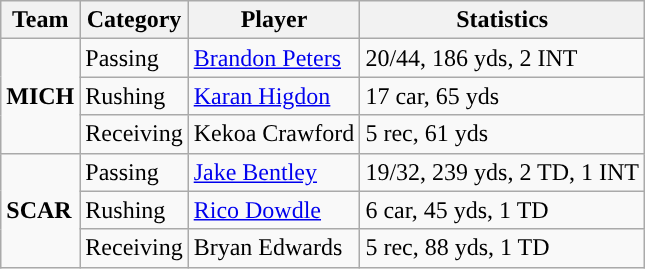<table class="wikitable">
<tr>
<th>Team</th>
<th>Category</th>
<th>Player</th>
<th>Statistics</th>
</tr>
<tr>
<td rowspan=3><strong>MICH</strong></td>
<td>Passing</td>
<td><a href='#'>Brandon Peters</a></td>
<td>20/44, 186 yds, 2 INT</td>
</tr>
<tr>
<td>Rushing</td>
<td><a href='#'>Karan Higdon</a></td>
<td>17 car, 65 yds</td>
</tr>
<tr>
<td>Receiving</td>
<td>Kekoa Crawford</td>
<td>5 rec, 61 yds</td>
</tr>
<tr>
<td rowspan=3><strong>SCAR</strong></td>
<td>Passing</td>
<td><a href='#'>Jake Bentley</a></td>
<td>19/32, 239 yds, 2 TD, 1 INT</td>
</tr>
<tr>
<td>Rushing</td>
<td><a href='#'>Rico Dowdle</a></td>
<td>6 car, 45 yds, 1 TD</td>
</tr>
<tr>
<td>Receiving</td>
<td>Bryan Edwards</td>
<td>5 rec, 88 yds, 1 TD</td>
</tr>
</table>
